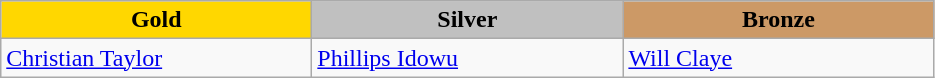<table class="wikitable" style="text-align:left">
<tr align="center">
<td width=200 bgcolor=gold><strong>Gold</strong></td>
<td width=200 bgcolor=silver><strong>Silver</strong></td>
<td width=200 bgcolor=CC9966><strong>Bronze</strong></td>
</tr>
<tr>
<td><a href='#'>Christian Taylor</a><br><em></em></td>
<td><a href='#'>Phillips Idowu</a><br><em></em></td>
<td><a href='#'>Will Claye</a><br><em></em></td>
</tr>
</table>
